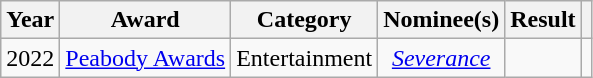<table class="wikitable plainrowheaders sortable">
<tr>
<th scope="col">Year</th>
<th scope="col">Award</th>
<th scope="col">Category</th>
<th scope="col">Nominee(s)</th>
<th scope="col">Result</th>
<th scope="col" class="unsortable"></th>
</tr>
<tr>
<td>2022</td>
<td><a href='#'>Peabody Awards</a></td>
<td>Entertainment</td>
<td style="text-align:center;"><a href='#'> <em>Severance</em></a></td>
<td></td>
<td style="text-align:center;"></td>
</tr>
</table>
